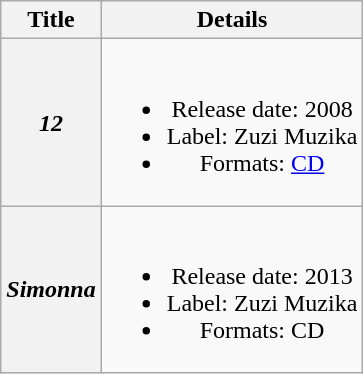<table class="wikitable plainrowheaders" style="text-align:center;">
<tr>
<th scope="col">Title</th>
<th scope="col">Details</th>
</tr>
<tr>
<th scope="row"><em>12</em></th>
<td><br><ul><li>Release date: 2008</li><li>Label: Zuzi Muzika</li><li>Formats: <a href='#'>CD</a></li></ul></td>
</tr>
<tr>
<th scope="row"><em>Simonna</em></th>
<td><br><ul><li>Release date: 2013</li><li>Label: Zuzi Muzika</li><li>Formats: CD</li></ul></td>
</tr>
</table>
